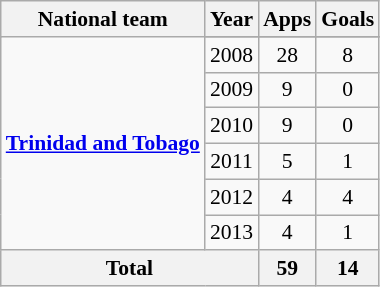<table class="wikitable" style="font-size:90%; text-align: center">
<tr>
<th>National team</th>
<th>Year</th>
<th>Apps</th>
<th>Goals</th>
</tr>
<tr>
<td rowspan="7"><strong><a href='#'>Trinidad and Tobago</a></strong></td>
</tr>
<tr>
<td>2008</td>
<td>28</td>
<td>8</td>
</tr>
<tr>
<td>2009</td>
<td>9</td>
<td>0</td>
</tr>
<tr>
<td>2010</td>
<td>9</td>
<td>0</td>
</tr>
<tr>
<td>2011</td>
<td>5</td>
<td>1</td>
</tr>
<tr>
<td>2012</td>
<td>4</td>
<td>4</td>
</tr>
<tr>
<td>2013</td>
<td>4</td>
<td>1</td>
</tr>
<tr>
<th colspan=2>Total</th>
<th>59</th>
<th>14</th>
</tr>
</table>
